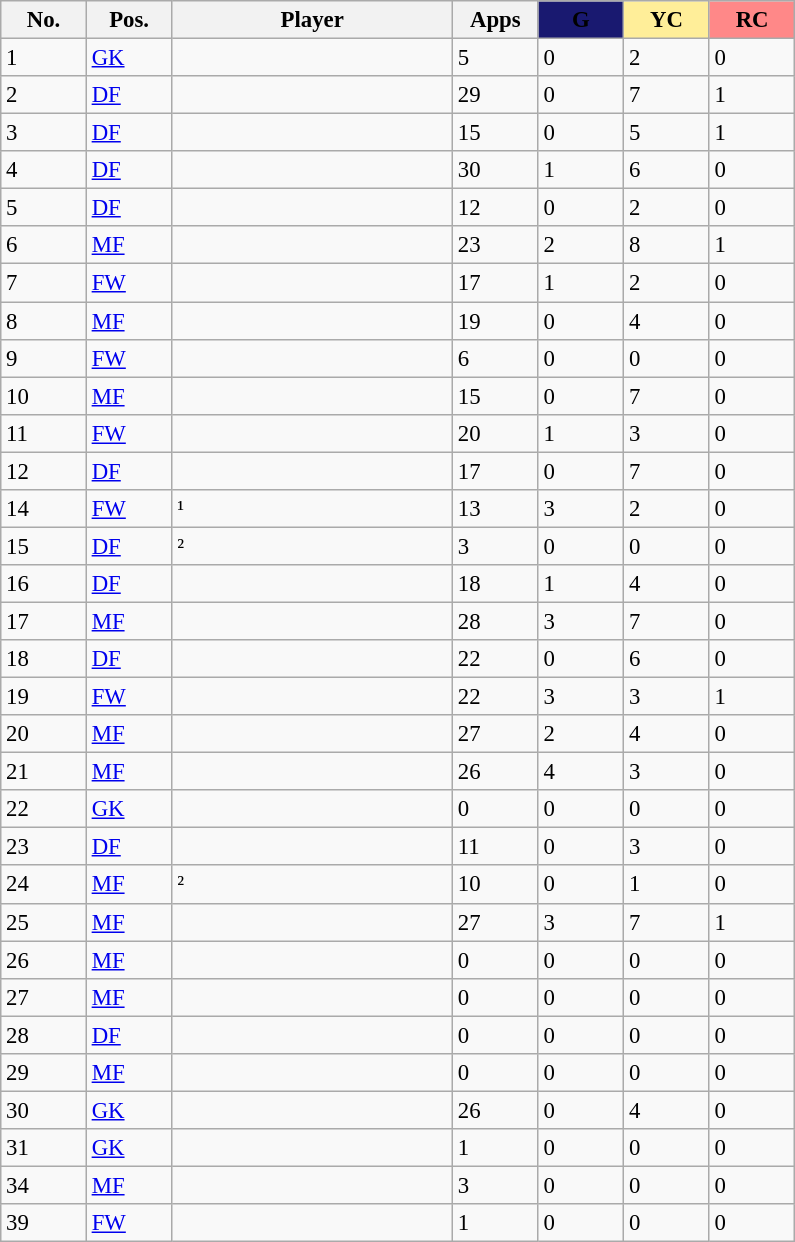<table class="wikitable sortable" style="font-size: 95%;">
<tr>
<th class="sortable" width="50px">No.</th>
<th width="50px">Pos.</th>
<th width="180px">Player</th>
<th width="50px">Apps</th>
<th width="50px" style="background: #191970"><span> G</span></th>
<th width="50px" style="background: #FFEE99"> YC</th>
<th width="50px" style="background: #FF8888"> RC</th>
</tr>
<tr>
<td>1</td>
<td><a href='#'>GK</a></td>
<td>  </td>
<td>5</td>
<td>0</td>
<td>2</td>
<td>0</td>
</tr>
<tr --->
<td>2</td>
<td><a href='#'>DF</a></td>
<td>  </td>
<td>29</td>
<td>0</td>
<td>7</td>
<td>1</td>
</tr>
<tr --->
<td>3</td>
<td><a href='#'>DF</a></td>
<td> </td>
<td>15</td>
<td>0</td>
<td>5</td>
<td>1</td>
</tr>
<tr --->
<td>4</td>
<td><a href='#'>DF</a></td>
<td>  </td>
<td>30</td>
<td>1</td>
<td>6</td>
<td>0</td>
</tr>
<tr --->
<td>5</td>
<td><a href='#'>DF</a></td>
<td>  </td>
<td>12</td>
<td>0</td>
<td>2</td>
<td>0</td>
</tr>
<tr --->
<td>6</td>
<td><a href='#'>MF</a></td>
<td>  </td>
<td>23</td>
<td>2</td>
<td>8</td>
<td>1</td>
</tr>
<tr --->
<td>7</td>
<td><a href='#'>FW</a></td>
<td>  </td>
<td>17</td>
<td>1</td>
<td>2</td>
<td>0</td>
</tr>
<tr --->
<td>8</td>
<td><a href='#'>MF</a></td>
<td>  </td>
<td>19</td>
<td>0</td>
<td>4</td>
<td>0</td>
</tr>
<tr --->
<td>9</td>
<td><a href='#'>FW</a></td>
<td>  </td>
<td>6</td>
<td>0</td>
<td>0</td>
<td>0</td>
</tr>
<tr --->
<td>10</td>
<td><a href='#'>MF</a></td>
<td> </td>
<td>15</td>
<td>0</td>
<td>7</td>
<td>0</td>
</tr>
<tr --->
<td>11</td>
<td><a href='#'>FW</a></td>
<td> </td>
<td>20</td>
<td>1</td>
<td>3</td>
<td>0</td>
</tr>
<tr --->
<td>12</td>
<td><a href='#'>DF</a></td>
<td> </td>
<td>17</td>
<td>0</td>
<td>7</td>
<td>0</td>
</tr>
<tr --->
<td>14</td>
<td><a href='#'>FW</a></td>
<td> ¹</td>
<td>13</td>
<td>3</td>
<td>2</td>
<td>0</td>
</tr>
<tr --->
<td>15</td>
<td><a href='#'>DF</a></td>
<td> ²</td>
<td>3</td>
<td>0</td>
<td>0</td>
<td>0</td>
</tr>
<tr --->
<td>16</td>
<td><a href='#'>DF</a></td>
<td> </td>
<td>18</td>
<td>1</td>
<td>4</td>
<td>0</td>
</tr>
<tr --->
<td>17</td>
<td><a href='#'>MF</a></td>
<td> </td>
<td>28</td>
<td>3</td>
<td>7</td>
<td>0</td>
</tr>
<tr --->
<td>18</td>
<td><a href='#'>DF</a></td>
<td> </td>
<td>22</td>
<td>0</td>
<td>6</td>
<td>0</td>
</tr>
<tr --->
<td>19</td>
<td><a href='#'>FW</a></td>
<td> </td>
<td>22</td>
<td>3</td>
<td>3</td>
<td>1</td>
</tr>
<tr --->
<td>20</td>
<td><a href='#'>MF</a></td>
<td> </td>
<td>27</td>
<td>2</td>
<td>4</td>
<td>0</td>
</tr>
<tr --->
<td>21</td>
<td><a href='#'>MF</a></td>
<td> </td>
<td>26</td>
<td>4</td>
<td>3</td>
<td>0</td>
</tr>
<tr --->
<td>22</td>
<td><a href='#'>GK</a></td>
<td>  </td>
<td>0</td>
<td>0</td>
<td>0</td>
<td>0</td>
</tr>
<tr --->
<td>23</td>
<td><a href='#'>DF</a></td>
<td>  </td>
<td>11</td>
<td>0</td>
<td>3</td>
<td>0</td>
</tr>
<tr --->
<td>24</td>
<td><a href='#'>MF</a></td>
<td>  ²</td>
<td>10</td>
<td>0</td>
<td>1</td>
<td>0</td>
</tr>
<tr --->
<td>25</td>
<td><a href='#'>MF</a></td>
<td>  </td>
<td>27</td>
<td>3</td>
<td>7</td>
<td>1</td>
</tr>
<tr --->
<td>26</td>
<td><a href='#'>MF</a></td>
<td>  </td>
<td>0</td>
<td>0</td>
<td>0</td>
<td>0</td>
</tr>
<tr --->
<td>27</td>
<td><a href='#'>MF</a></td>
<td>  </td>
<td>0</td>
<td>0</td>
<td>0</td>
<td>0</td>
</tr>
<tr --->
<td>28</td>
<td><a href='#'>DF</a></td>
<td> </td>
<td>0</td>
<td>0</td>
<td>0</td>
<td>0</td>
</tr>
<tr --->
<td>29</td>
<td><a href='#'>MF</a></td>
<td> </td>
<td>0</td>
<td>0</td>
<td>0</td>
<td>0</td>
</tr>
<tr --->
<td>30</td>
<td><a href='#'>GK</a></td>
<td> </td>
<td>26</td>
<td>0</td>
<td>4</td>
<td>0</td>
</tr>
<tr --->
<td>31</td>
<td><a href='#'>GK</a></td>
<td>  </td>
<td>1</td>
<td>0</td>
<td>0</td>
<td>0</td>
</tr>
<tr --->
<td>34</td>
<td><a href='#'>MF</a></td>
<td>  </td>
<td>3</td>
<td>0</td>
<td>0</td>
<td>0</td>
</tr>
<tr --->
<td>39</td>
<td><a href='#'>FW</a></td>
<td>  </td>
<td>1</td>
<td>0</td>
<td>0</td>
<td>0</td>
</tr>
</table>
